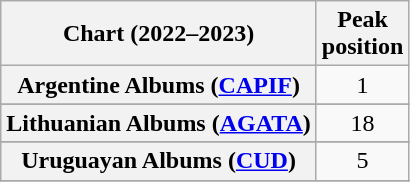<table class="wikitable sortable plainrowheaders" style="text-align:center">
<tr>
<th scope="col">Chart (2022–2023)</th>
<th scope="col">Peak<br>position</th>
</tr>
<tr>
<th scope="row">Argentine Albums (<a href='#'>CAPIF</a>)</th>
<td>1</td>
</tr>
<tr>
</tr>
<tr>
</tr>
<tr>
</tr>
<tr>
</tr>
<tr>
</tr>
<tr>
</tr>
<tr>
</tr>
<tr>
</tr>
<tr>
</tr>
<tr>
</tr>
<tr>
</tr>
<tr>
</tr>
<tr>
</tr>
<tr>
<th scope="row">Lithuanian Albums (<a href='#'>AGATA</a>)</th>
<td>18</td>
</tr>
<tr>
</tr>
<tr>
</tr>
<tr>
</tr>
<tr>
</tr>
<tr>
</tr>
<tr>
</tr>
<tr>
</tr>
<tr>
</tr>
<tr>
</tr>
<tr>
</tr>
<tr>
<th scope="row">Uruguayan Albums (<a href='#'>CUD</a>)</th>
<td>5</td>
</tr>
<tr>
</tr>
</table>
